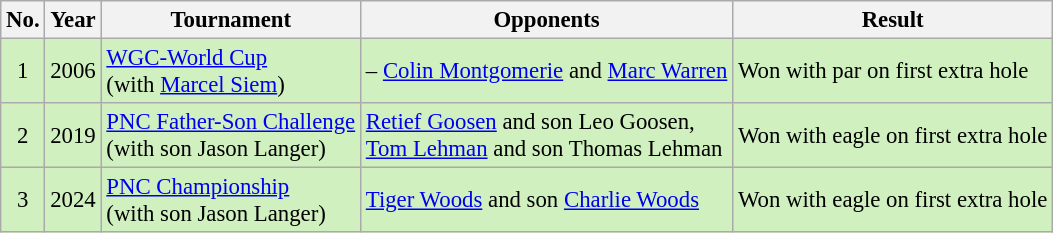<table class="wikitable" style="font-size:95%;">
<tr>
<th>No.</th>
<th>Year</th>
<th>Tournament</th>
<th>Opponents</th>
<th>Result</th>
</tr>
<tr style="background:#D0F0C0;">
<td align=center>1</td>
<td>2006</td>
<td><a href='#'>WGC-World Cup</a><br>(with  <a href='#'>Marcel Siem</a>)</td>
<td> – <a href='#'>Colin Montgomerie</a> and <a href='#'>Marc Warren</a></td>
<td>Won with par on first extra hole</td>
</tr>
<tr style="background:#D0F0C0;">
<td align=center>2</td>
<td>2019</td>
<td><a href='#'>PNC Father-Son Challenge</a><br>(with son Jason Langer)</td>
<td> <a href='#'>Retief Goosen</a> and son Leo Goosen,<br> <a href='#'>Tom Lehman</a> and son Thomas Lehman</td>
<td>Won with eagle on first extra hole</td>
</tr>
<tr style="background:#D0F0C0;">
<td align=center>3</td>
<td>2024</td>
<td><a href='#'>PNC Championship</a><br>(with son Jason Langer)</td>
<td> <a href='#'>Tiger Woods</a> and son <a href='#'>Charlie Woods</a></td>
<td>Won with eagle on first extra hole</td>
</tr>
</table>
